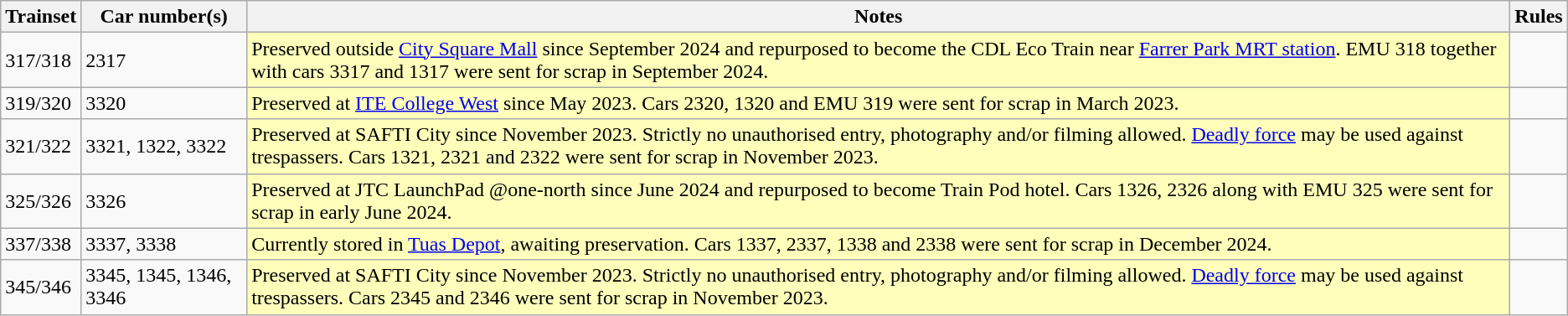<table class="wikitable sortable">
<tr>
<th>Trainset</th>
<th>Car number(s)</th>
<th class="unsortable">Notes</th>
<th>Rules</th>
</tr>
<tr>
<td>317/318</td>
<td>2317</td>
<td style="background:#ffb;">Preserved outside <a href='#'>City Square Mall</a> since September 2024 and repurposed to become the CDL Eco Train near <a href='#'>Farrer Park MRT station</a>. EMU 318 together with cars 3317 and 1317 were sent for scrap in September 2024.</td>
<td></td>
</tr>
<tr>
<td>319/320</td>
<td>3320</td>
<td style="background:#ffb;">Preserved at <a href='#'>ITE College West</a> since May 2023. Cars 2320, 1320 and EMU 319 were sent for scrap in March 2023.</td>
<td></td>
</tr>
<tr>
<td>321/322</td>
<td>3321, 1322, 3322</td>
<td style="background:#ffb;">Preserved at SAFTI City since November 2023. Strictly no unauthorised entry, photography and/or filming allowed. <a href='#'>Deadly force</a> may be used against trespassers. Cars 1321, 2321 and 2322 were sent for scrap in November 2023.</td>
<td></td>
</tr>
<tr>
<td>325/326</td>
<td>3326</td>
<td style="background:#ffb;">Preserved at JTC LaunchPad @one-north since June 2024 and repurposed to become Train Pod hotel. Cars 1326, 2326 along with EMU 325 were sent for scrap in early June 2024.</td>
<td></td>
</tr>
<tr>
<td>337/338</td>
<td>3337, 3338</td>
<td style="background:#ffb;">Currently stored in <a href='#'>Tuas Depot</a>, awaiting preservation. Cars 1337, 2337, 1338 and 2338 were sent for scrap in December 2024.</td>
<td></td>
</tr>
<tr>
<td>345/346</td>
<td>3345, 1345, 1346, 3346</td>
<td style="background:#ffb;">Preserved at SAFTI City since November 2023. Strictly no unauthorised entry, photography and/or filming allowed. <a href='#'>Deadly force</a> may be used against trespassers. Cars 2345 and 2346 were sent for scrap in November 2023.</td>
<td></td>
</tr>
</table>
